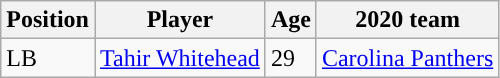<table class="wikitable">
<tr>
<th>Position</th>
<th>Player</th>
<th>Age</th>
<th>2020 team</th>
</tr>
<tr>
<td>LB</td>
<td><a href='#'>Tahir Whitehead</a></td>
<td>29</td>
<td><a href='#'>Carolina Panthers</a></td>
</tr>
</table>
